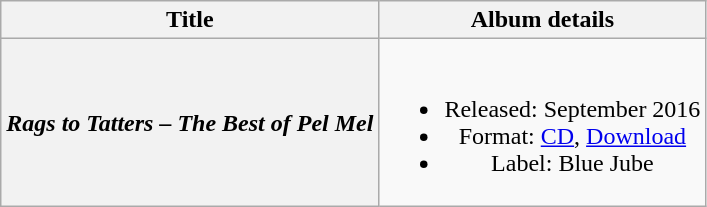<table class="wikitable plainrowheaders" style="text-align:center;" border="1">
<tr>
<th>Title</th>
<th>Album details</th>
</tr>
<tr>
<th scope="row"><em>Rags to Tatters – The Best of Pel Mel</em></th>
<td><br><ul><li>Released: September 2016</li><li>Format: <a href='#'>CD</a>, <a href='#'>Download</a></li><li>Label: Blue Jube</li></ul></td>
</tr>
</table>
